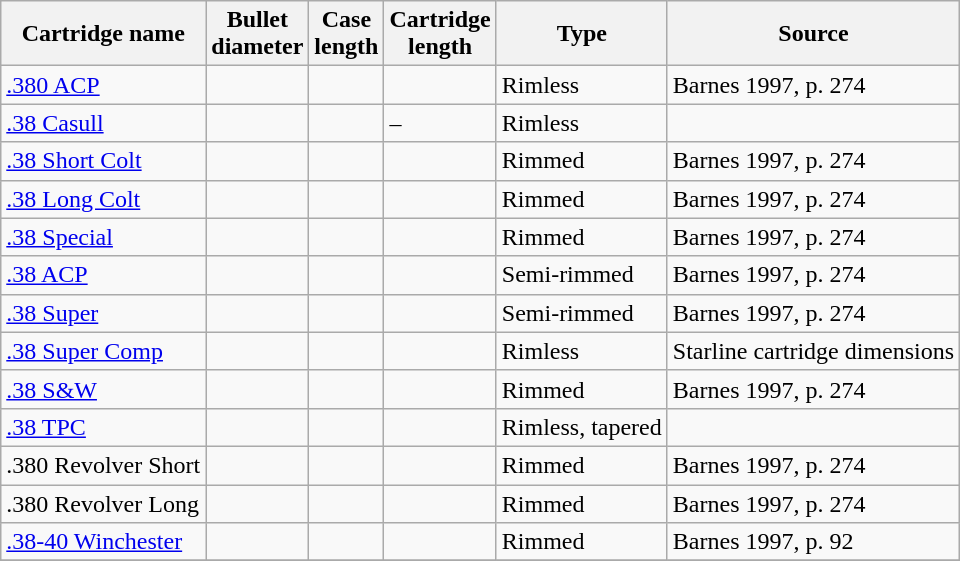<table class="wikitable sortable" style="text-align:left">
<tr>
<th><strong>Cartridge name</strong></th>
<th><strong>Bullet<br>diameter</strong></th>
<th><strong>Case<br>length</strong></th>
<th><strong>Cartridge<br>length</strong></th>
<th><strong>Type</strong></th>
<th class="unsortable"><strong>Source</strong></th>
</tr>
<tr>
<td><a href='#'>.380 ACP</a></td>
<td></td>
<td></td>
<td></td>
<td>Rimless</td>
<td>Barnes 1997, p. 274</td>
</tr>
<tr>
<td><a href='#'>.38 Casull</a></td>
<td></td>
<td></td>
<td>–</td>
<td>Rimless</td>
<td></td>
</tr>
<tr>
<td><a href='#'>.38 Short Colt</a></td>
<td></td>
<td></td>
<td></td>
<td>Rimmed</td>
<td>Barnes 1997, p. 274</td>
</tr>
<tr>
<td><a href='#'>.38 Long Colt</a></td>
<td></td>
<td></td>
<td></td>
<td>Rimmed</td>
<td>Barnes 1997, p. 274</td>
</tr>
<tr>
<td><a href='#'>.38 Special</a></td>
<td></td>
<td></td>
<td></td>
<td>Rimmed</td>
<td>Barnes 1997, p. 274</td>
</tr>
<tr>
<td><a href='#'>.38 ACP</a></td>
<td></td>
<td></td>
<td></td>
<td>Semi-rimmed</td>
<td>Barnes 1997, p. 274</td>
</tr>
<tr>
<td><a href='#'>.38 Super</a></td>
<td></td>
<td></td>
<td></td>
<td>Semi-rimmed</td>
<td>Barnes 1997, p. 274</td>
</tr>
<tr>
<td><a href='#'>.38 Super Comp</a></td>
<td></td>
<td></td>
<td></td>
<td>Rimless</td>
<td>Starline cartridge dimensions</td>
</tr>
<tr>
<td><a href='#'>.38 S&W</a></td>
<td></td>
<td></td>
<td></td>
<td>Rimmed</td>
<td>Barnes 1997, p. 274</td>
</tr>
<tr>
<td><a href='#'>.38 TPC</a></td>
<td></td>
<td></td>
<td></td>
<td>Rimless, tapered</td>
<td></td>
</tr>
<tr>
<td>.380 Revolver Short</td>
<td></td>
<td></td>
<td></td>
<td>Rimmed</td>
<td>Barnes 1997, p. 274</td>
</tr>
<tr>
<td>.380 Revolver Long</td>
<td></td>
<td></td>
<td></td>
<td>Rimmed</td>
<td>Barnes 1997, p. 274</td>
</tr>
<tr>
<td><a href='#'>.38-40 Winchester</a></td>
<td></td>
<td></td>
<td></td>
<td>Rimmed</td>
<td>Barnes 1997, p. 92</td>
</tr>
<tr>
</tr>
</table>
